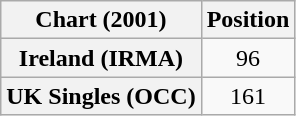<table class="wikitable plainrowheaders">
<tr>
<th>Chart (2001)</th>
<th>Position</th>
</tr>
<tr>
<th scope="row">Ireland (IRMA)</th>
<td align="center">96</td>
</tr>
<tr>
<th scope="row">UK Singles (OCC)</th>
<td align="center">161</td>
</tr>
</table>
